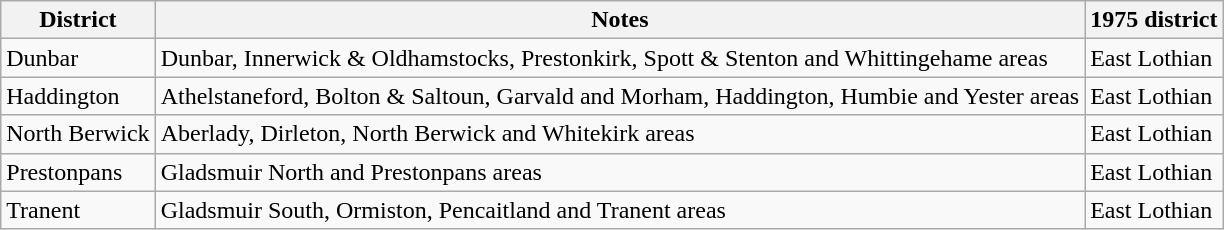<table class="wikitable">
<tr>
<th>District</th>
<th>Notes</th>
<th>1975 district</th>
</tr>
<tr>
<td>Dunbar</td>
<td>Dunbar, Innerwick & Oldhamstocks, Prestonkirk, Spott & Stenton and Whittingehame areas</td>
<td>East Lothian</td>
</tr>
<tr>
<td>Haddington</td>
<td>Athelstaneford, Bolton & Saltoun, Garvald and Morham, Haddington, Humbie and Yester areas</td>
<td>East Lothian</td>
</tr>
<tr>
<td>North Berwick</td>
<td>Aberlady, Dirleton, North Berwick and Whitekirk areas</td>
<td>East Lothian</td>
</tr>
<tr>
<td>Prestonpans</td>
<td>Gladsmuir North and Prestonpans areas</td>
<td>East Lothian</td>
</tr>
<tr>
<td>Tranent</td>
<td>Gladsmuir South, Ormiston, Pencaitland and Tranent areas</td>
<td>East Lothian</td>
</tr>
</table>
